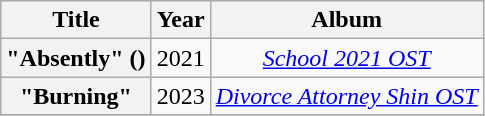<table class="wikitable plainrowheaders" style="text-align:center">
<tr>
<th scope="col">Title</th>
<th scope="col">Year</th>
<th scope="col">Album</th>
</tr>
<tr>
<th scope="row">"Absently" ()</th>
<td>2021</td>
<td><em><a href='#'>School 2021 OST</a></em></td>
</tr>
<tr>
<th scope="row">"Burning"</th>
<td>2023</td>
<td><em><a href='#'>Divorce Attorney Shin OST</a></em></td>
</tr>
<tr>
</tr>
</table>
